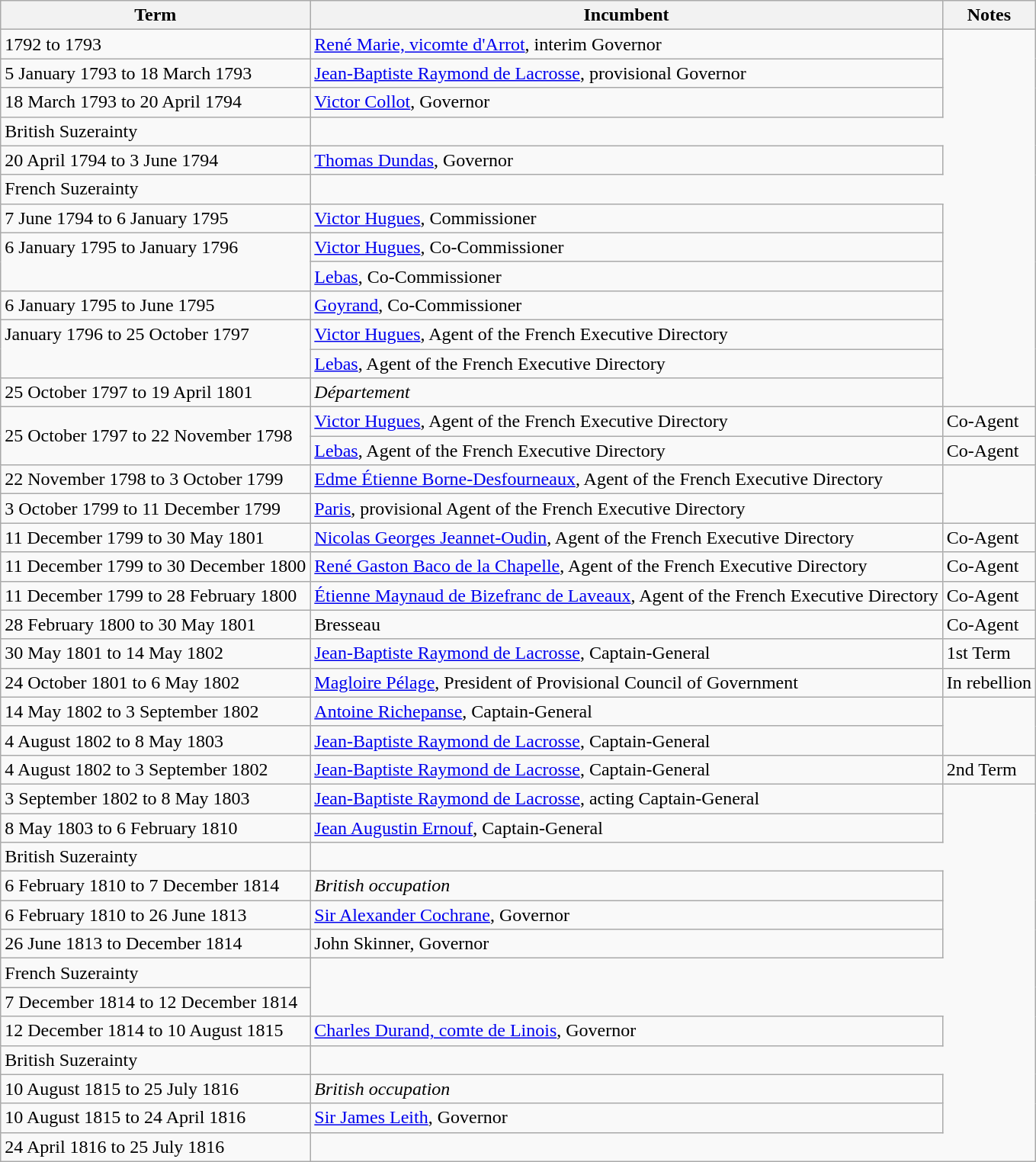<table class="wikitable">
<tr>
<th>Term</th>
<th>Incumbent</th>
<th>Notes</th>
</tr>
<tr>
<td>1792 to 1793</td>
<td><a href='#'>René Marie, vicomte d'Arrot</a>, interim Governor</td>
</tr>
<tr>
<td>5 January 1793 to 18 March 1793</td>
<td><a href='#'>Jean-Baptiste Raymond de Lacrosse</a>, provisional Governor</td>
</tr>
<tr>
<td>18 March 1793 to 20 April 1794</td>
<td><a href='#'>Victor Collot</a>, Governor</td>
</tr>
<tr>
<td>British Suzerainty</td>
</tr>
<tr>
<td>20 April 1794 to 3 June 1794</td>
<td><a href='#'>Thomas Dundas</a>, Governor</td>
</tr>
<tr>
<td>French Suzerainty</td>
</tr>
<tr>
<td>7 June 1794 to 6 January 1795</td>
<td><a href='#'>Victor Hugues</a>, Commissioner</td>
</tr>
<tr>
<td rowspan="2" valign=top>6 January 1795 to January 1796</td>
<td><a href='#'>Victor Hugues</a>, Co-Commissioner</td>
</tr>
<tr>
<td><a href='#'>Lebas</a>, Co-Commissioner</td>
</tr>
<tr>
<td>6 January 1795 to June 1795</td>
<td><a href='#'>Goyrand</a>, Co-Commissioner</td>
</tr>
<tr>
<td rowspan="2" valign=top>January 1796 to 25 October 1797</td>
<td><a href='#'>Victor Hugues</a>, Agent of the French Executive Directory</td>
</tr>
<tr>
<td><a href='#'>Lebas</a>, Agent of the French Executive Directory</td>
</tr>
<tr>
<td>25 October 1797 to 19 April 1801</td>
<td><em>Département</em></td>
</tr>
<tr>
<td rowspan="2" valign-top>25 October 1797 to 22 November 1798</td>
<td><a href='#'>Victor Hugues</a>, Agent of the French Executive Directory</td>
<td>Co-Agent</td>
</tr>
<tr>
<td><a href='#'>Lebas</a>, Agent of the French Executive Directory</td>
<td>Co-Agent</td>
</tr>
<tr>
<td>22 November 1798 to 3 October 1799</td>
<td><a href='#'>Edme Étienne Borne-Desfourneaux</a>, Agent of the French Executive Directory</td>
</tr>
<tr>
<td>3 October 1799 to 11 December 1799</td>
<td><a href='#'>Paris</a>, provisional Agent of the French Executive Directory</td>
</tr>
<tr>
<td>11 December 1799 to 30 May 1801</td>
<td><a href='#'>Nicolas Georges Jeannet-Oudin</a>, Agent of the French Executive Directory</td>
<td>Co-Agent</td>
</tr>
<tr>
<td>11 December 1799 to 30 December 1800</td>
<td><a href='#'>René Gaston Baco de la Chapelle</a>, Agent of the French Executive Directory</td>
<td>Co-Agent</td>
</tr>
<tr>
<td>11 December 1799 to 28 February 1800</td>
<td><a href='#'>Étienne Maynaud de Bizefranc de Laveaux</a>, Agent of the French Executive Directory</td>
<td>Co-Agent</td>
</tr>
<tr>
<td>28 February 1800 to 30 May 1801</td>
<td>Bresseau</td>
<td>Co-Agent</td>
</tr>
<tr>
<td>30 May 1801 to 14 May 1802</td>
<td><a href='#'>Jean-Baptiste Raymond de Lacrosse</a>, Captain-General</td>
<td>1st Term</td>
</tr>
<tr>
<td>24 October 1801 to 6 May 1802</td>
<td><a href='#'>Magloire Pélage</a>, President of Provisional Council of Government</td>
<td>In rebellion</td>
</tr>
<tr>
<td>14 May 1802 to 3 September 1802</td>
<td><a href='#'>Antoine Richepanse</a>, Captain-General</td>
</tr>
<tr>
<td>4 August 1802 to 8 May 1803</td>
<td><a href='#'>Jean-Baptiste Raymond de Lacrosse</a>, Captain-General</td>
</tr>
<tr>
<td>4 August 1802 to 3 September 1802</td>
<td><a href='#'>Jean-Baptiste Raymond de Lacrosse</a>, Captain-General</td>
<td>2nd Term</td>
</tr>
<tr>
<td>3 September 1802 to 8 May 1803</td>
<td><a href='#'>Jean-Baptiste Raymond de Lacrosse</a>, acting Captain-General</td>
</tr>
<tr>
<td>8 May 1803 to 6 February 1810</td>
<td><a href='#'>Jean Augustin Ernouf</a>, Captain-General</td>
</tr>
<tr>
<td>British Suzerainty</td>
</tr>
<tr>
<td>6 February 1810 to 7 December 1814</td>
<td><em>British occupation</em></td>
</tr>
<tr>
<td>6 February 1810 to 26 June 1813</td>
<td><a href='#'>Sir Alexander Cochrane</a>, Governor</td>
</tr>
<tr>
<td>26 June 1813 to December 1814</td>
<td>John Skinner, Governor</td>
</tr>
<tr>
<td>French Suzerainty</td>
</tr>
<tr>
<td>7 December 1814 to 12 December 1814</td>
</tr>
<tr>
<td>12 December 1814 to 10 August 1815</td>
<td><a href='#'>Charles Durand, comte de Linois</a>, Governor</td>
</tr>
<tr>
<td>British Suzerainty</td>
</tr>
<tr>
<td>10 August 1815 to 25 July 1816</td>
<td><em>British occupation</em></td>
</tr>
<tr>
<td>10 August 1815 to 24 April 1816</td>
<td><a href='#'>Sir James Leith</a>, Governor</td>
</tr>
<tr>
<td>24 April 1816 to 25 July 1816</td>
</tr>
</table>
